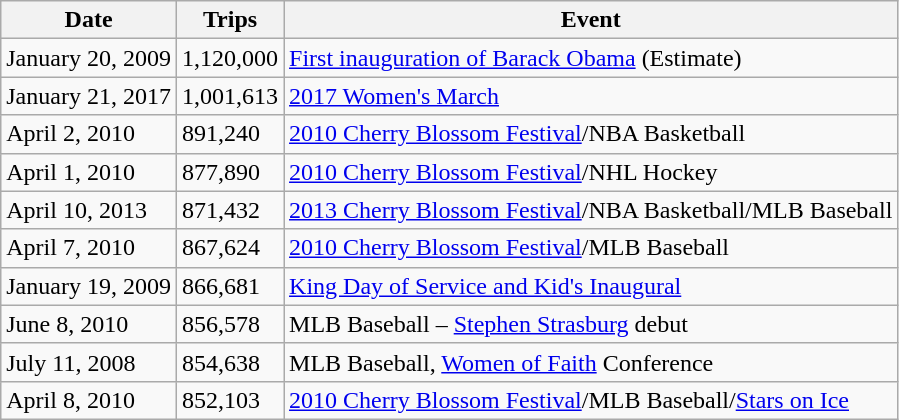<table class="wikitable">
<tr>
<th>Date</th>
<th>Trips</th>
<th>Event</th>
</tr>
<tr>
<td>January 20, 2009</td>
<td>1,120,000</td>
<td><a href='#'>First inauguration of Barack Obama</a> (Estimate)</td>
</tr>
<tr>
<td>January 21, 2017</td>
<td>1,001,613</td>
<td><a href='#'>2017 Women's March</a></td>
</tr>
<tr>
<td>April 2, 2010</td>
<td>891,240</td>
<td><a href='#'>2010 Cherry Blossom Festival</a>/NBA Basketball</td>
</tr>
<tr>
<td>April 1, 2010</td>
<td>877,890</td>
<td><a href='#'>2010 Cherry Blossom Festival</a>/NHL Hockey</td>
</tr>
<tr>
<td>April 10, 2013</td>
<td>871,432</td>
<td><a href='#'>2013 Cherry Blossom Festival</a>/NBA Basketball/MLB Baseball</td>
</tr>
<tr>
<td>April 7, 2010</td>
<td>867,624</td>
<td><a href='#'>2010 Cherry Blossom Festival</a>/MLB Baseball</td>
</tr>
<tr>
<td>January 19, 2009</td>
<td>866,681</td>
<td><a href='#'>King Day of Service and Kid's Inaugural</a></td>
</tr>
<tr>
<td>June 8, 2010</td>
<td>856,578</td>
<td>MLB Baseball – <a href='#'>Stephen Strasburg</a> debut</td>
</tr>
<tr>
<td>July 11, 2008</td>
<td>854,638</td>
<td>MLB Baseball, <a href='#'>Women of Faith</a> Conference</td>
</tr>
<tr>
<td>April 8, 2010</td>
<td>852,103</td>
<td><a href='#'>2010 Cherry Blossom Festival</a>/MLB Baseball/<a href='#'>Stars on Ice</a></td>
</tr>
</table>
